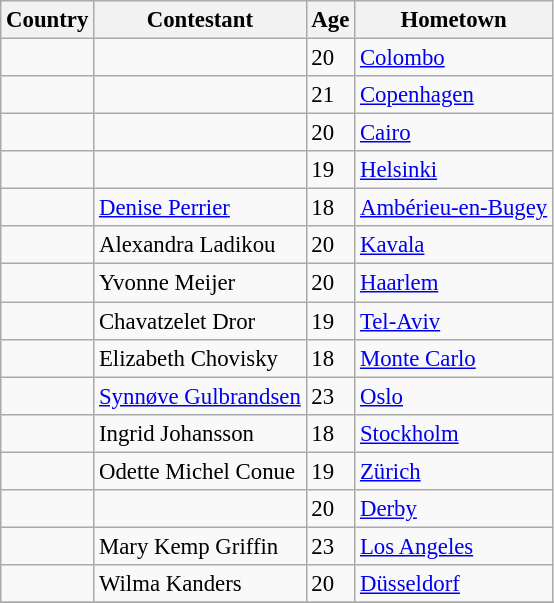<table class="wikitable sortable" style="font-size: 95%;">
<tr>
<th>Country</th>
<th>Contestant</th>
<th>Age</th>
<th>Hometown</th>
</tr>
<tr>
<td></td>
<td></td>
<td>20</td>
<td><a href='#'>Colombo</a></td>
</tr>
<tr>
<td></td>
<td></td>
<td>21</td>
<td><a href='#'>Copenhagen</a></td>
</tr>
<tr>
<td></td>
<td></td>
<td>20</td>
<td><a href='#'>Cairo</a></td>
</tr>
<tr>
<td></td>
<td></td>
<td>19</td>
<td><a href='#'>Helsinki</a></td>
</tr>
<tr>
<td></td>
<td><a href='#'>Denise Perrier</a><strong></strong></td>
<td>18</td>
<td><a href='#'>Ambérieu-en-Bugey</a></td>
</tr>
<tr>
<td></td>
<td>Alexandra Ladikou</td>
<td>20</td>
<td><a href='#'>Kavala</a></td>
</tr>
<tr>
<td></td>
<td>Yvonne Meijer</td>
<td>20</td>
<td><a href='#'>Haarlem</a></td>
</tr>
<tr>
<td></td>
<td>Chavatzelet Dror</td>
<td>19</td>
<td><a href='#'>Tel-Aviv</a></td>
</tr>
<tr>
<td></td>
<td>Elizabeth Chovisky</td>
<td>18</td>
<td><a href='#'>Monte Carlo</a></td>
</tr>
<tr>
<td></td>
<td><a href='#'>Synnøve Gulbrandsen</a></td>
<td>23</td>
<td><a href='#'>Oslo</a></td>
</tr>
<tr>
<td></td>
<td>Ingrid Johansson</td>
<td>18</td>
<td><a href='#'>Stockholm</a></td>
</tr>
<tr>
<td></td>
<td>Odette Michel Conue</td>
<td>19</td>
<td><a href='#'>Zürich</a></td>
</tr>
<tr>
<td></td>
<td></td>
<td>20</td>
<td><a href='#'>Derby</a></td>
</tr>
<tr>
<td></td>
<td>Mary Kemp Griffin</td>
<td>23</td>
<td><a href='#'>Los Angeles</a></td>
</tr>
<tr>
<td></td>
<td>Wilma Kanders</td>
<td>20</td>
<td><a href='#'>Düsseldorf</a></td>
</tr>
<tr>
</tr>
</table>
